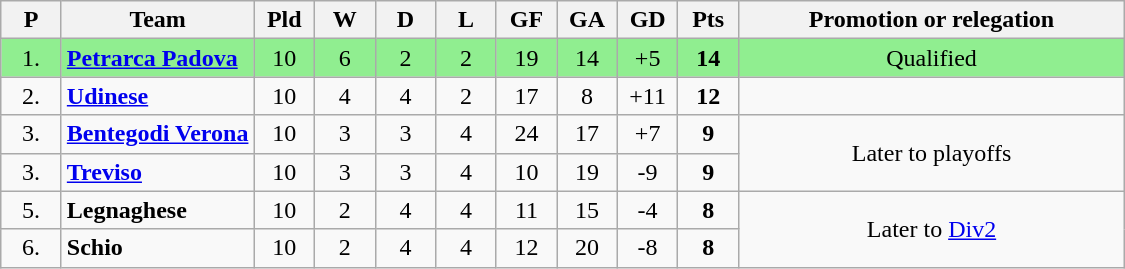<table class="wikitable sortable" style="text-align: center;">
<tr>
<th width=33>P<br></th>
<th>Team<br></th>
<th width=33>Pld<br></th>
<th width=33>W<br></th>
<th width=33>D<br></th>
<th width=33>L<br></th>
<th width=33>GF<br></th>
<th width=33>GA<br></th>
<th width=33>GD<br></th>
<th width=33>Pts<br></th>
<th class="unsortable" width=250>Promotion or relegation<br></th>
</tr>
<tr style="background: #90EE90;">
<td>1.</td>
<td align="left"><strong><a href='#'>Petrarca Padova</a></strong></td>
<td>10</td>
<td>6</td>
<td>2</td>
<td>2</td>
<td>19</td>
<td>14</td>
<td>+5</td>
<td><strong>14</strong></td>
<td>Qualified</td>
</tr>
<tr>
<td>2.</td>
<td align="left"><strong><a href='#'>Udinese</a></strong></td>
<td>10</td>
<td>4</td>
<td>4</td>
<td>2</td>
<td>17</td>
<td>8</td>
<td>+11</td>
<td><strong>12</strong></td>
</tr>
<tr>
<td>3.</td>
<td align="left"><strong><a href='#'>Bentegodi Verona</a></strong></td>
<td>10</td>
<td>3</td>
<td>3</td>
<td>4</td>
<td>24</td>
<td>17</td>
<td>+7</td>
<td><strong>9</strong></td>
<td rowspan=2>Later to playoffs</td>
</tr>
<tr>
<td>3.</td>
<td align="left"><strong><a href='#'>Treviso</a></strong></td>
<td>10</td>
<td>3</td>
<td>3</td>
<td>4</td>
<td>10</td>
<td>19</td>
<td>-9</td>
<td><strong>9</strong></td>
</tr>
<tr>
<td>5.</td>
<td align="left"><strong>Legnaghese</strong></td>
<td>10</td>
<td>2</td>
<td>4</td>
<td>4</td>
<td>11</td>
<td>15</td>
<td>-4</td>
<td><strong>8</strong></td>
<td rowspan=2>Later to <a href='#'>Div2</a></td>
</tr>
<tr>
<td>6.</td>
<td align="left"><strong>Schio</strong></td>
<td>10</td>
<td>2</td>
<td>4</td>
<td>4</td>
<td>12</td>
<td>20</td>
<td>-8</td>
<td><strong>8</strong></td>
</tr>
</table>
